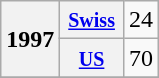<table class="wikitable">
<tr>
<th rowspan="2">1997</th>
<th width="35"><small><a href='#'>Swiss</a></small></th>
<td align="center">24</td>
</tr>
<tr>
<th width="35"><small><a href='#'>US</a></small></th>
<td align="center">70</td>
</tr>
<tr>
</tr>
</table>
